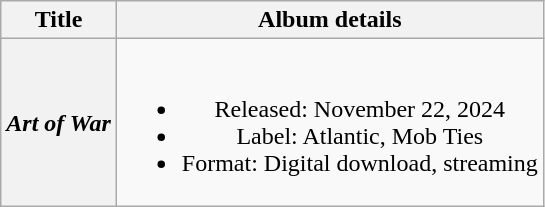<table class="wikitable plainrowheaders" style="text-align:center;">
<tr>
<th>Title</th>
<th>Album details</th>
</tr>
<tr>
<th scope="row"><em>Art of War</em></th>
<td><br><ul><li>Released: November 22, 2024</li><li>Label: Atlantic, Mob Ties</li><li>Format: Digital download, streaming</li></ul></td>
</tr>
</table>
